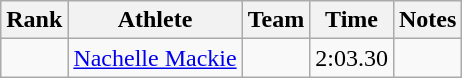<table class="wikitable sortable">
<tr>
<th>Rank</th>
<th>Athlete</th>
<th>Team</th>
<th>Time</th>
<th>Notes</th>
</tr>
<tr>
<td align=center></td>
<td><a href='#'>Nachelle Mackie</a></td>
<td></td>
<td>2:03.30</td>
<td></td>
</tr>
</table>
